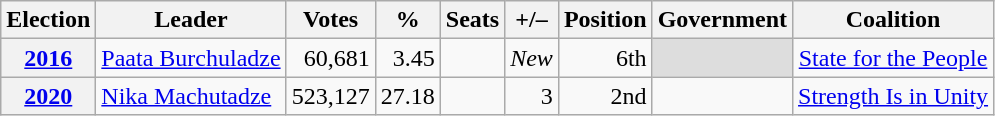<table class="wikitable" style="text-align: right;">
<tr>
<th>Election</th>
<th>Leader</th>
<th>Votes</th>
<th>%</th>
<th>Seats</th>
<th>+/–</th>
<th>Position</th>
<th>Government</th>
<th>Coalition</th>
</tr>
<tr>
<th><a href='#'>2016</a></th>
<td align="left"><a href='#'>Paata Burchuladze</a></td>
<td>60,681</td>
<td>3.45</td>
<td></td>
<td><em>New</em></td>
<td>6th</td>
<td align=center style="background:#ddd;"></td>
<td align="center"><a href='#'>State for the People</a></td>
</tr>
<tr>
<th><a href='#'>2020</a></th>
<td align="left"><a href='#'>Nika Machutadze</a></td>
<td>523,127</td>
<td>27.18</td>
<td></td>
<td> 3</td>
<td> 2nd</td>
<td></td>
<td align="center"><a href='#'>Strength Is in Unity</a></td>
</tr>
</table>
